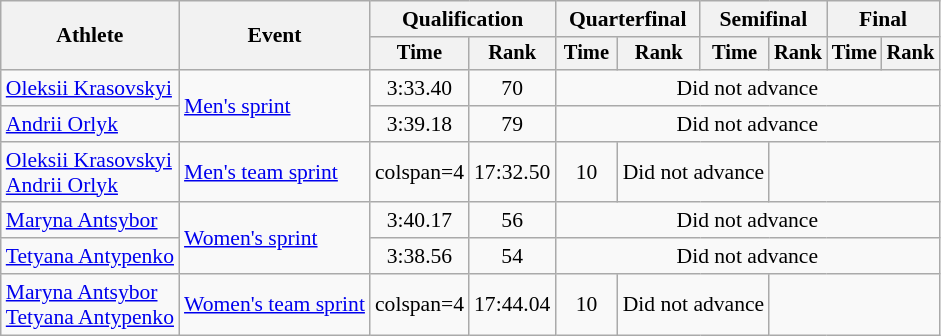<table class="wikitable" style="font-size:90%">
<tr>
<th rowspan="2">Athlete</th>
<th rowspan="2">Event</th>
<th colspan="2">Qualification</th>
<th colspan="2">Quarterfinal</th>
<th colspan="2">Semifinal</th>
<th colspan="2">Final</th>
</tr>
<tr style="font-size:95%">
<th>Time</th>
<th>Rank</th>
<th>Time</th>
<th>Rank</th>
<th>Time</th>
<th>Rank</th>
<th>Time</th>
<th>Rank</th>
</tr>
<tr align=center>
<td align=left><a href='#'>Oleksii Krasovskyi</a></td>
<td align=left rowspan=2><a href='#'>Men's sprint</a></td>
<td>3:33.40</td>
<td>70</td>
<td colspan=6>Did not advance</td>
</tr>
<tr align=center>
<td align=left><a href='#'>Andrii Orlyk</a></td>
<td>3:39.18</td>
<td>79</td>
<td colspan=6>Did not advance</td>
</tr>
<tr align=center>
<td align=left><a href='#'>Oleksii Krasovskyi</a><br><a href='#'>Andrii Orlyk</a></td>
<td align=left><a href='#'>Men's team sprint</a></td>
<td>colspan=4 </td>
<td>17:32.50</td>
<td>10</td>
<td colspan=2>Did not advance</td>
</tr>
<tr align=center>
<td align=left><a href='#'>Maryna Antsybor</a></td>
<td align=left rowspan=2><a href='#'>Women's sprint</a></td>
<td>3:40.17</td>
<td>56</td>
<td colspan=6>Did not advance</td>
</tr>
<tr align=center>
<td align=left><a href='#'>Tetyana Antypenko</a></td>
<td>3:38.56</td>
<td>54</td>
<td colspan=6>Did not advance</td>
</tr>
<tr align=center>
<td align=left><a href='#'>Maryna Antsybor</a><br><a href='#'>Tetyana Antypenko</a></td>
<td align=left><a href='#'>Women's team sprint</a></td>
<td>colspan=4 </td>
<td>17:44.04</td>
<td>10</td>
<td colspan=2>Did not advance</td>
</tr>
</table>
